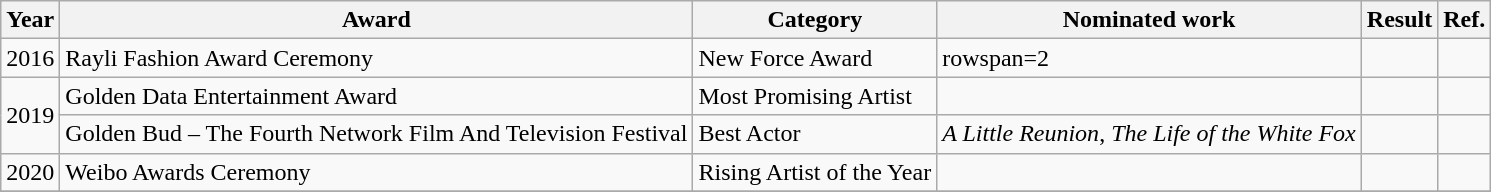<table class="wikitable">
<tr>
<th>Year</th>
<th>Award</th>
<th>Category</th>
<th>Nominated work</th>
<th>Result</th>
<th>Ref.</th>
</tr>
<tr>
<td>2016</td>
<td>Rayli Fashion Award Ceremony</td>
<td>New Force Award</td>
<td>rowspan=2 </td>
<td></td>
<td></td>
</tr>
<tr>
<td rowspan=2>2019</td>
<td>Golden Data Entertainment Award</td>
<td>Most Promising Artist</td>
<td></td>
<td></td>
</tr>
<tr>
<td>Golden Bud – The Fourth Network Film And Television Festival</td>
<td>Best Actor</td>
<td><em>A Little Reunion</em>, <em>The Life of the White Fox</em></td>
<td></td>
<td></td>
</tr>
<tr>
<td>2020</td>
<td>Weibo Awards Ceremony</td>
<td>Rising Artist of the Year</td>
<td></td>
<td></td>
<td></td>
</tr>
<tr>
</tr>
</table>
